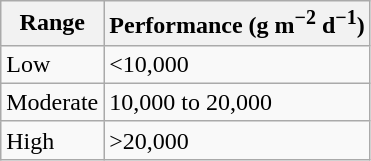<table class="wikitable">
<tr>
<th>Range</th>
<th>Performance (g m<sup>−2</sup> d<sup>−1</sup>)</th>
</tr>
<tr>
<td>Low</td>
<td><10,000</td>
</tr>
<tr>
<td>Moderate</td>
<td>10,000 to 20,000</td>
</tr>
<tr>
<td>High</td>
<td>>20,000</td>
</tr>
</table>
